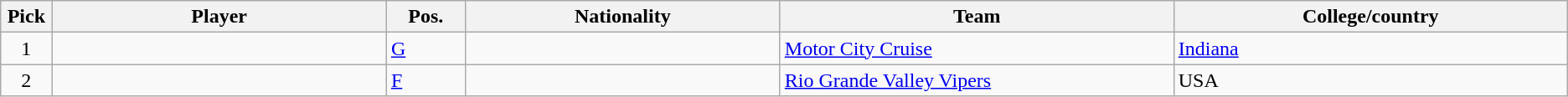<table class="wikitable sortable">
<tr>
<th width="1%">Pick</th>
<th width="17%">Player</th>
<th width="4%">Pos.</th>
<th width="16%">Nationality</th>
<th width="20%">Team</th>
<th width="20%">College/country</th>
</tr>
<tr>
<td align="center">1</td>
<td></td>
<td><a href='#'>G</a></td>
<td></td>
<td><a href='#'>Motor City Cruise</a></td>
<td><a href='#'>Indiana</a></td>
</tr>
<tr>
<td align="center">2</td>
<td></td>
<td><a href='#'>F</a></td>
<td></td>
<td><a href='#'>Rio Grande Valley Vipers</a></td>
<td>USA</td>
</tr>
</table>
